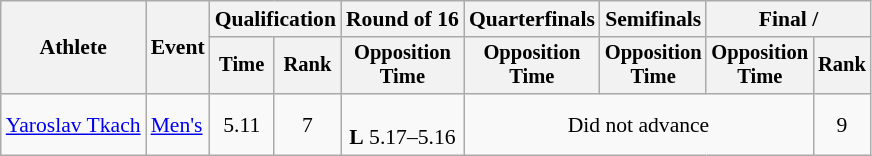<table class="wikitable" style="font-size:90%; text-align:center">
<tr>
<th rowspan=2>Athlete</th>
<th rowspan=2>Event</th>
<th colspan="2">Qualification</th>
<th>Round of 16</th>
<th>Quarterfinals</th>
<th>Semifinals</th>
<th colspan="2">Final / </th>
</tr>
<tr style="font-size:95%">
<th>Time</th>
<th>Rank</th>
<th>Opposition<br>Time</th>
<th>Opposition<br>Time</th>
<th>Opposition<br>Time</th>
<th>Opposition<br>Time</th>
<th>Rank</th>
</tr>
<tr align=center>
<td align=left><a href='#'>Yaroslav Tkach</a></td>
<td align=left><a href='#'>Men's</a></td>
<td>5.11</td>
<td>7</td>
<td><br><strong>L</strong> 5.17–5.16</td>
<td colspan=3>Did not advance</td>
<td>9</td>
</tr>
</table>
